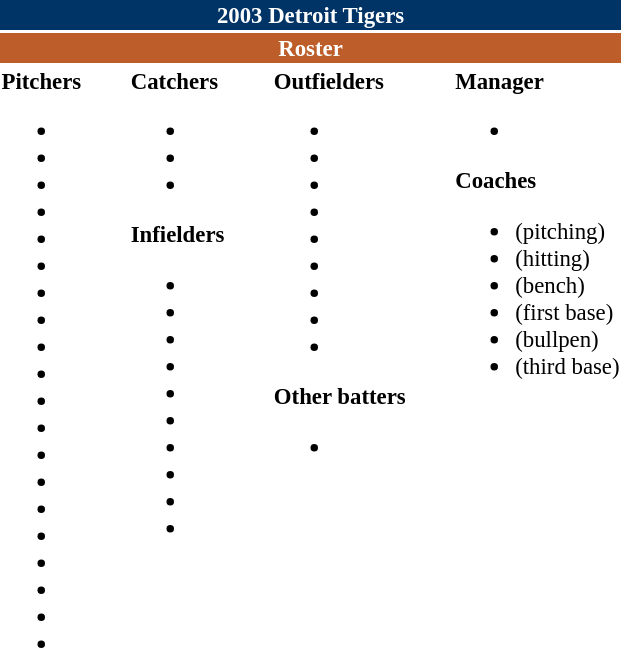<table class="toccolours" style="font-size: 95%;">
<tr>
<th colspan="10" style="background-color: #003366; color: white; text-align: center;">2003 Detroit Tigers</th>
</tr>
<tr>
<td colspan="10" style="background-color: #bd5d29; color: white; text-align: center;"><strong>Roster</strong></td>
</tr>
<tr>
<td valign="top"><strong>Pitchers</strong><br><ul><li></li><li></li><li></li><li></li><li></li><li></li><li></li><li></li><li></li><li></li><li></li><li></li><li></li><li></li><li></li><li></li><li></li><li></li><li></li><li></li></ul></td>
<td width="25px"></td>
<td valign="top"><strong>Catchers</strong><br><ul><li></li><li></li><li></li></ul><strong>Infielders</strong><ul><li></li><li></li><li></li><li></li><li></li><li></li><li></li><li></li><li></li><li></li></ul></td>
<td width="25px"></td>
<td valign="top"><strong>Outfielders</strong><br><ul><li></li><li></li><li></li><li></li><li></li><li></li><li></li><li></li><li></li></ul><strong>Other batters</strong><ul><li></li></ul></td>
<td width="25px"></td>
<td valign="top"><strong>Manager</strong><br><ul><li></li></ul><strong>Coaches</strong><ul><li> (pitching)</li><li> (hitting)</li><li> (bench)</li><li> (first base)</li><li> (bullpen)</li><li> (third base)</li></ul></td>
</tr>
<tr>
</tr>
</table>
